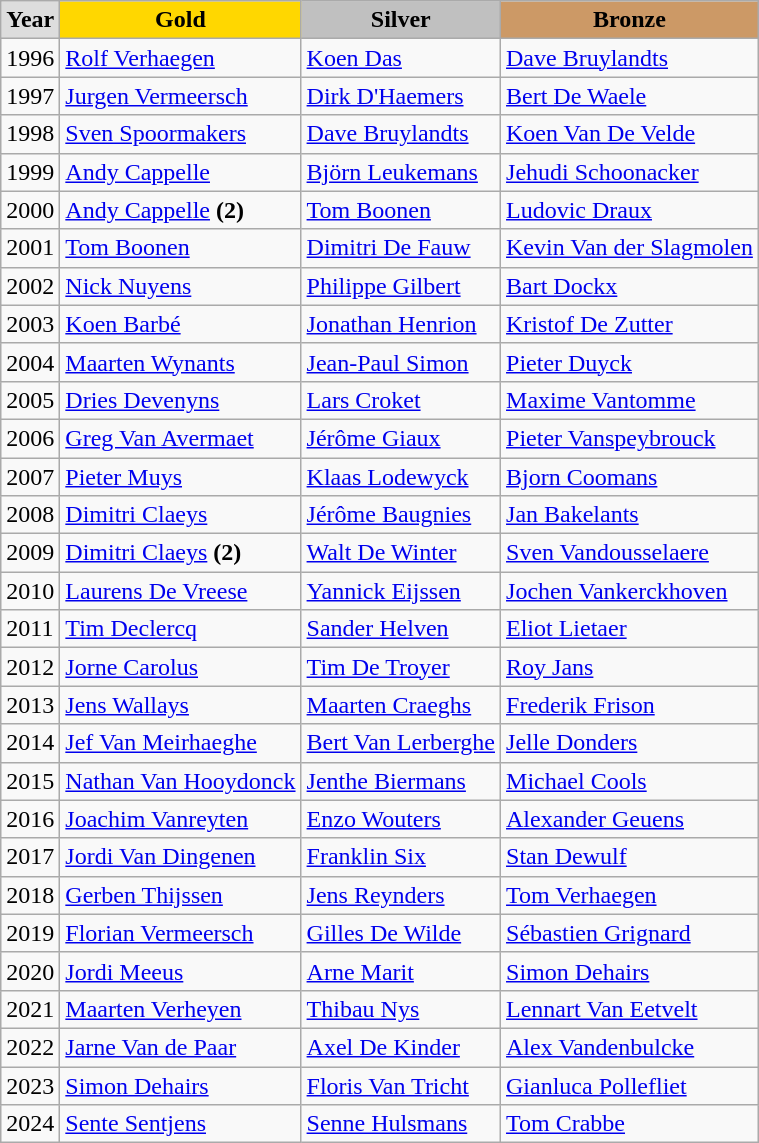<table class="wikitable" style="text-align:left;">
<tr>
<td style="background:#DDDDDD; font-weight:bold; text-align:center;">Year</td>
<td style="background:gold; font-weight:bold; text-align:center;">Gold</td>
<td style="background:silver; font-weight:bold; text-align:center;">Silver</td>
<td style="background:#cc9966; font-weight:bold; text-align:center;">Bronze</td>
</tr>
<tr>
<td>1996</td>
<td><a href='#'>Rolf Verhaegen</a></td>
<td><a href='#'>Koen Das</a></td>
<td><a href='#'>Dave Bruylandts</a></td>
</tr>
<tr>
<td>1997</td>
<td><a href='#'>Jurgen Vermeersch</a></td>
<td><a href='#'>Dirk D'Haemers</a></td>
<td><a href='#'>Bert De Waele</a></td>
</tr>
<tr>
<td>1998</td>
<td><a href='#'>Sven Spoormakers</a></td>
<td><a href='#'>Dave Bruylandts</a></td>
<td><a href='#'>Koen Van De Velde</a></td>
</tr>
<tr>
<td>1999</td>
<td><a href='#'>Andy Cappelle</a></td>
<td><a href='#'>Björn Leukemans</a></td>
<td><a href='#'>Jehudi Schoonacker</a></td>
</tr>
<tr>
<td>2000</td>
<td><a href='#'>Andy Cappelle</a> <strong>(2)</strong></td>
<td><a href='#'>Tom Boonen</a></td>
<td><a href='#'>Ludovic Draux</a></td>
</tr>
<tr>
<td>2001</td>
<td><a href='#'>Tom Boonen</a></td>
<td><a href='#'>Dimitri De Fauw</a></td>
<td><a href='#'>Kevin Van der Slagmolen</a></td>
</tr>
<tr>
<td>2002</td>
<td><a href='#'>Nick Nuyens</a></td>
<td><a href='#'>Philippe Gilbert</a></td>
<td><a href='#'>Bart Dockx</a></td>
</tr>
<tr>
<td>2003</td>
<td><a href='#'>Koen Barbé</a></td>
<td><a href='#'>Jonathan Henrion</a></td>
<td><a href='#'>Kristof De Zutter</a></td>
</tr>
<tr>
<td>2004</td>
<td><a href='#'>Maarten Wynants</a></td>
<td><a href='#'>Jean-Paul Simon</a></td>
<td><a href='#'>Pieter Duyck</a></td>
</tr>
<tr>
<td>2005</td>
<td><a href='#'>Dries Devenyns</a></td>
<td><a href='#'>Lars Croket</a></td>
<td><a href='#'>Maxime Vantomme</a></td>
</tr>
<tr>
<td>2006</td>
<td><a href='#'>Greg Van Avermaet</a></td>
<td><a href='#'>Jérôme Giaux</a></td>
<td><a href='#'>Pieter Vanspeybrouck</a></td>
</tr>
<tr>
<td>2007</td>
<td><a href='#'>Pieter Muys</a></td>
<td><a href='#'>Klaas Lodewyck</a></td>
<td><a href='#'>Bjorn Coomans</a></td>
</tr>
<tr>
<td>2008</td>
<td><a href='#'>Dimitri Claeys</a></td>
<td><a href='#'>Jérôme Baugnies</a></td>
<td><a href='#'>Jan Bakelants</a></td>
</tr>
<tr>
<td>2009</td>
<td><a href='#'>Dimitri Claeys</a> <strong>(2)</strong></td>
<td><a href='#'>Walt De Winter</a></td>
<td><a href='#'>Sven Vandousselaere</a></td>
</tr>
<tr>
<td>2010</td>
<td><a href='#'>Laurens De Vreese</a></td>
<td><a href='#'>Yannick Eijssen</a></td>
<td><a href='#'>Jochen Vankerckhoven</a></td>
</tr>
<tr>
<td>2011</td>
<td><a href='#'>Tim Declercq</a></td>
<td><a href='#'>Sander Helven</a></td>
<td><a href='#'>Eliot Lietaer</a></td>
</tr>
<tr>
<td>2012</td>
<td><a href='#'>Jorne Carolus</a></td>
<td><a href='#'>Tim De Troyer</a></td>
<td><a href='#'>Roy Jans</a></td>
</tr>
<tr>
<td>2013</td>
<td><a href='#'>Jens Wallays</a></td>
<td><a href='#'>Maarten Craeghs</a></td>
<td><a href='#'>Frederik Frison</a></td>
</tr>
<tr>
<td>2014</td>
<td><a href='#'>Jef Van Meirhaeghe</a></td>
<td><a href='#'>Bert Van Lerberghe</a></td>
<td><a href='#'>Jelle Donders</a></td>
</tr>
<tr>
<td>2015</td>
<td><a href='#'>Nathan Van Hooydonck</a></td>
<td><a href='#'>Jenthe Biermans</a></td>
<td><a href='#'>Michael Cools</a></td>
</tr>
<tr>
<td>2016</td>
<td><a href='#'>Joachim Vanreyten</a></td>
<td><a href='#'>Enzo Wouters</a></td>
<td><a href='#'>Alexander Geuens</a></td>
</tr>
<tr>
<td>2017</td>
<td><a href='#'>Jordi Van Dingenen</a></td>
<td><a href='#'>Franklin Six</a></td>
<td><a href='#'>Stan Dewulf</a></td>
</tr>
<tr>
<td>2018</td>
<td><a href='#'>Gerben Thijssen</a></td>
<td><a href='#'>Jens Reynders</a></td>
<td><a href='#'>Tom Verhaegen</a></td>
</tr>
<tr>
<td>2019</td>
<td><a href='#'>Florian Vermeersch</a></td>
<td><a href='#'>Gilles De Wilde</a></td>
<td><a href='#'>Sébastien Grignard</a></td>
</tr>
<tr>
<td>2020</td>
<td><a href='#'>Jordi Meeus</a></td>
<td><a href='#'>Arne Marit</a></td>
<td><a href='#'>Simon Dehairs</a></td>
</tr>
<tr>
<td>2021</td>
<td><a href='#'>Maarten Verheyen</a></td>
<td><a href='#'>Thibau Nys</a></td>
<td><a href='#'>Lennart Van Eetvelt</a></td>
</tr>
<tr>
<td>2022</td>
<td><a href='#'>Jarne Van de Paar</a></td>
<td><a href='#'>Axel De Kinder</a></td>
<td><a href='#'>Alex Vandenbulcke</a></td>
</tr>
<tr>
<td>2023</td>
<td><a href='#'>Simon Dehairs</a></td>
<td><a href='#'>Floris Van Tricht</a></td>
<td><a href='#'>Gianluca Pollefliet</a></td>
</tr>
<tr>
<td>2024</td>
<td><a href='#'>Sente Sentjens</a></td>
<td><a href='#'>Senne Hulsmans</a></td>
<td><a href='#'>Tom Crabbe</a></td>
</tr>
</table>
